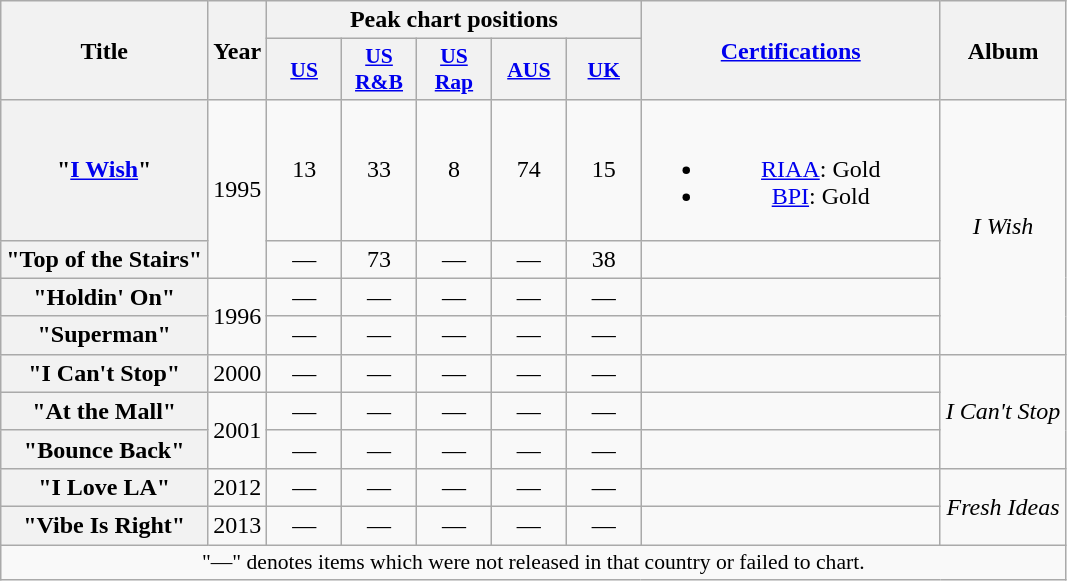<table class="wikitable plainrowheaders" style="text-align:center;">
<tr>
<th scope="col" rowspan="2">Title</th>
<th scope="col" rowspan="2">Year</th>
<th scope="col" colspan="5">Peak chart positions</th>
<th scope="col" rowspan="2" style="width:12em;"><a href='#'>Certifications</a></th>
<th scope="col" rowspan="2">Album</th>
</tr>
<tr>
<th scope="col" style="width:3em;font-size:90%;"><a href='#'>US</a><br></th>
<th scope="col" style="width:3em;font-size:90%;"><a href='#'>US<br>R&B</a><br></th>
<th scope="col" style="width:3em;font-size:90%;"><a href='#'>US<br>Rap</a><br></th>
<th scope="col" style="width:3em;font-size:90%;"><a href='#'>AUS</a><br></th>
<th scope="col" style="width:3em;font-size:90%;"><a href='#'>UK</a><br></th>
</tr>
<tr>
<th scope="row">"<a href='#'>I Wish</a>"</th>
<td rowspan="2">1995</td>
<td>13</td>
<td>33</td>
<td>8</td>
<td>74</td>
<td>15</td>
<td><br><ul><li><a href='#'>RIAA</a>: Gold</li><li><a href='#'>BPI</a>: Gold</li></ul></td>
<td rowspan="4"><em>I Wish</em></td>
</tr>
<tr>
<th scope="row">"Top of the Stairs"</th>
<td>—</td>
<td>73</td>
<td>—</td>
<td>—</td>
<td>38</td>
<td></td>
</tr>
<tr>
<th scope="row">"Holdin' On"</th>
<td rowspan="2">1996</td>
<td>—</td>
<td>—</td>
<td>—</td>
<td>—</td>
<td>—</td>
<td></td>
</tr>
<tr>
<th scope="row">"Superman"</th>
<td>—</td>
<td>—</td>
<td>—</td>
<td>—</td>
<td>—</td>
<td></td>
</tr>
<tr>
<th scope="row">"I Can't Stop"</th>
<td>2000</td>
<td>—</td>
<td>—</td>
<td>—</td>
<td>—</td>
<td>—</td>
<td></td>
<td rowspan="3"><em>I Can't Stop</em></td>
</tr>
<tr>
<th scope="row">"At the Mall"</th>
<td rowspan="2">2001</td>
<td>—</td>
<td>—</td>
<td>—</td>
<td>—</td>
<td>—</td>
<td></td>
</tr>
<tr>
<th scope="row">"Bounce Back"</th>
<td>—</td>
<td>—</td>
<td>—</td>
<td>—</td>
<td>—</td>
<td></td>
</tr>
<tr>
<th scope="row">"I Love LA"</th>
<td>2012</td>
<td>—</td>
<td>—</td>
<td>—</td>
<td>—</td>
<td>—</td>
<td></td>
<td rowspan="2"><em>Fresh Ideas</em></td>
</tr>
<tr>
<th scope="row">"Vibe Is Right"</th>
<td>2013</td>
<td>—</td>
<td>—</td>
<td>—</td>
<td>—</td>
<td>—</td>
<td></td>
</tr>
<tr>
<td colspan="14" style="font-size:90%">"—" denotes items which were not released in that country or failed to chart.</td>
</tr>
</table>
